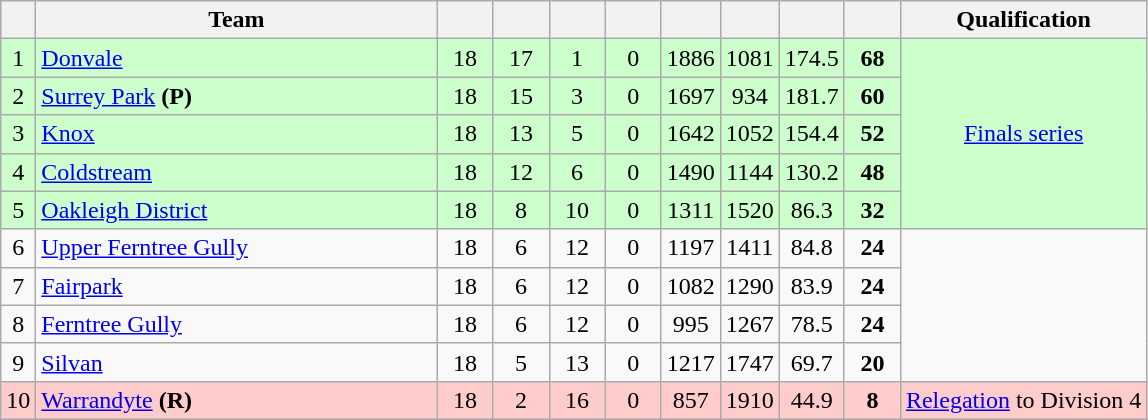<table class="wikitable" style="text-align:center; margin-bottom:0">
<tr>
<th style="width:10px"></th>
<th style="width:35%;">Team</th>
<th style="width:30px;"></th>
<th style="width:30px;"></th>
<th style="width:30px;"></th>
<th style="width:30px;"></th>
<th style="width:30px;"></th>
<th style="width:30px;"></th>
<th style="width:30px;"></th>
<th style="width:30px;"></th>
<th>Qualification</th>
</tr>
<tr style="background:#ccffcc;">
<td>1</td>
<td style="text-align:left;"><a href='#'>Donvale</a></td>
<td>18</td>
<td>17</td>
<td>1</td>
<td>0</td>
<td>1886</td>
<td>1081</td>
<td>174.5</td>
<td><strong>68</strong></td>
<td rowspan=5><a href='#'>Finals series</a></td>
</tr>
<tr style="background:#ccffcc;">
<td>2</td>
<td style="text-align:left;"><a href='#'>Surrey Park</a> <strong>(P)</strong></td>
<td>18</td>
<td>15</td>
<td>3</td>
<td>0</td>
<td>1697</td>
<td>934</td>
<td>181.7</td>
<td><strong>60</strong></td>
</tr>
<tr style="background:#ccffcc;">
<td>3</td>
<td style="text-align:left;"><a href='#'>Knox</a></td>
<td>18</td>
<td>13</td>
<td>5</td>
<td>0</td>
<td>1642</td>
<td>1052</td>
<td>154.4</td>
<td><strong>52</strong></td>
</tr>
<tr style="background:#ccffcc;">
<td>4</td>
<td style="text-align:left;"><a href='#'>Coldstream</a></td>
<td>18</td>
<td>12</td>
<td>6</td>
<td>0</td>
<td>1490</td>
<td>1144</td>
<td>130.2</td>
<td><strong>48</strong></td>
</tr>
<tr style="background:#ccffcc;">
<td>5</td>
<td style="text-align:left;"><a href='#'>Oakleigh District</a></td>
<td>18</td>
<td>8</td>
<td>10</td>
<td>0</td>
<td>1311</td>
<td>1520</td>
<td>86.3</td>
<td><strong>32</strong></td>
</tr>
<tr>
<td>6</td>
<td style="text-align:left;"><a href='#'>Upper Ferntree Gully</a></td>
<td>18</td>
<td>6</td>
<td>12</td>
<td>0</td>
<td>1197</td>
<td>1411</td>
<td>84.8</td>
<td><strong>24</strong></td>
<td rowspan=4></td>
</tr>
<tr>
<td>7</td>
<td style="text-align:left;"><a href='#'>Fairpark</a></td>
<td>18</td>
<td>6</td>
<td>12</td>
<td>0</td>
<td>1082</td>
<td>1290</td>
<td>83.9</td>
<td><strong>24</strong></td>
</tr>
<tr>
<td>8</td>
<td style="text-align:left;"><a href='#'>Ferntree Gully</a></td>
<td>18</td>
<td>6</td>
<td>12</td>
<td>0</td>
<td>995</td>
<td>1267</td>
<td>78.5</td>
<td><strong>24</strong></td>
</tr>
<tr>
<td>9</td>
<td style="text-align:left;"><a href='#'>Silvan</a></td>
<td>18</td>
<td>5</td>
<td>13</td>
<td>0</td>
<td>1217</td>
<td>1747</td>
<td>69.7</td>
<td><strong>20</strong></td>
</tr>
<tr style="background:#FFCCCC;">
<td>10</td>
<td style="text-align:left;"><a href='#'>Warrandyte</a> <strong>(R)</strong></td>
<td>18</td>
<td>2</td>
<td>16</td>
<td>0</td>
<td>857</td>
<td>1910</td>
<td>44.9</td>
<td><strong>8</strong></td>
<td rowspan=1><a href='#'>Relegation</a> to Division 4</td>
</tr>
</table>
